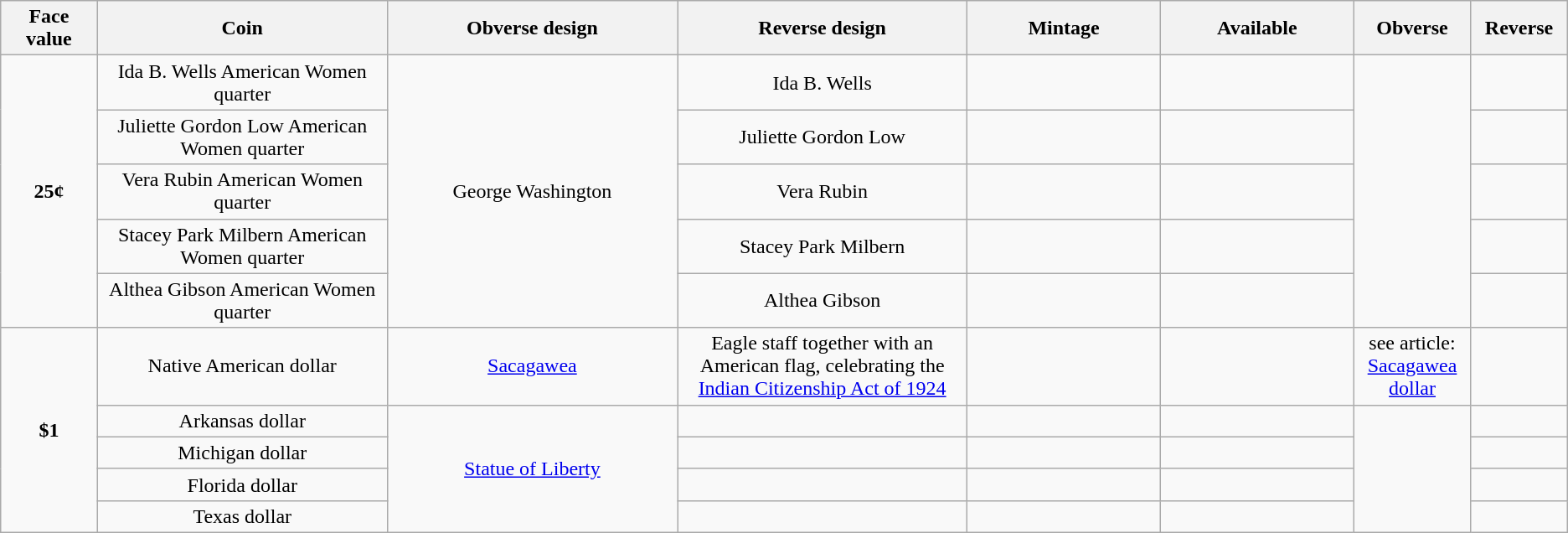<table class="wikitable">
<tr>
<th width="5%">Face value</th>
<th width="15%">Coin</th>
<th width="15%">Obverse design</th>
<th width="15%">Reverse design</th>
<th width="10%">Mintage</th>
<th width="10%">Available</th>
<th width="5%">Obverse</th>
<th width="5%">Reverse</th>
</tr>
<tr>
<td align="center" rowspan=5><strong>25¢</strong></td>
<td align="center">Ida B. Wells American Women quarter</td>
<td align="center" rowspan=5>George Washington</td>
<td align="center">Ida B. Wells</td>
<td align="center"></td>
<td align="center"></td>
<td rowspan=5></td>
<td></td>
</tr>
<tr>
<td align="center">Juliette Gordon Low American Women quarter</td>
<td align="center">Juliette Gordon Low</td>
<td></td>
<td align="center"></td>
<td></td>
</tr>
<tr>
<td align="center">Vera Rubin American Women quarter</td>
<td align="center">Vera Rubin</td>
<td></td>
<td align="center"></td>
<td></td>
</tr>
<tr>
<td align="center">Stacey Park Milbern American Women quarter</td>
<td align="center">Stacey Park Milbern</td>
<td></td>
<td align="center"></td>
<td></td>
</tr>
<tr>
<td align="center">Althea Gibson American Women quarter</td>
<td align="center">Althea Gibson</td>
<td></td>
<td align="center"></td>
<td></td>
</tr>
<tr>
<td rowspan=5 align="center"><strong>$1</strong></td>
<td align="center">Native American dollar</td>
<td align="center"><a href='#'>Sacagawea</a></td>
<td align="center">Eagle staff together with an American flag, celebrating the <a href='#'>Indian Citizenship Act of 1924</a></td>
<td></td>
<td align="center"></td>
<td align="center">see article: <a href='#'>Sacagawea dollar</a></td>
<td align="center"></td>
</tr>
<tr>
<td align="center">Arkansas dollar</td>
<td rowspan=4 align="center"><a href='#'>Statue of Liberty</a></td>
<td align="center"></td>
<td></td>
<td></td>
<td rowspan=4></td>
<td></td>
</tr>
<tr>
<td align="center">Michigan dollar</td>
<td align="center"></td>
<td></td>
<td></td>
<td></td>
</tr>
<tr>
<td align="center">Florida dollar</td>
<td align="center"></td>
<td></td>
<td></td>
<td></td>
</tr>
<tr>
<td align="center">Texas dollar</td>
<td align="center"></td>
<td></td>
<td></td>
<td></td>
</tr>
</table>
